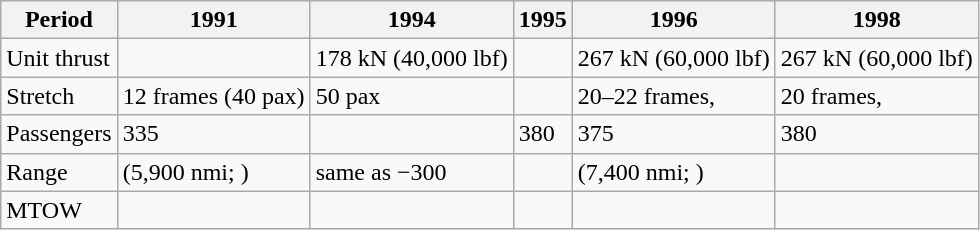<table class="wikitable">
<tr>
<th>Period</th>
<th>1991</th>
<th>1994</th>
<th>1995</th>
<th>1996</th>
<th>1998</th>
</tr>
<tr>
<td>Unit thrust</td>
<td></td>
<td>178 kN (40,000 lbf)</td>
<td></td>
<td>267 kN (60,000 lbf)</td>
<td>267 kN (60,000 lbf)</td>
</tr>
<tr>
<td>Stretch</td>
<td>12 frames (40 pax)</td>
<td>50 pax</td>
<td></td>
<td>20–22 frames, </td>
<td>20 frames, </td>
</tr>
<tr>
<td>Passengers</td>
<td>335</td>
<td></td>
<td>380</td>
<td>375</td>
<td>380</td>
</tr>
<tr>
<td>Range</td>
<td> (5,900 nmi; )</td>
<td>same as −300</td>
<td></td>
<td> (7,400 nmi; )</td>
<td></td>
</tr>
<tr>
<td>MTOW</td>
<td></td>
<td></td>
<td></td>
<td></td>
<td></td>
</tr>
</table>
